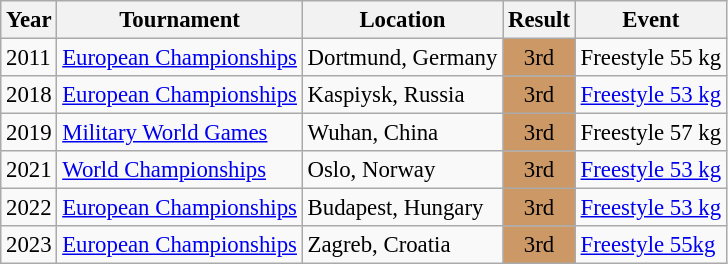<table class="wikitable" style="font-size:95%;">
<tr>
<th>Year</th>
<th>Tournament</th>
<th>Location</th>
<th>Result</th>
<th>Event</th>
</tr>
<tr>
<td>2011</td>
<td><a href='#'>European Championships</a></td>
<td>Dortmund, Germany</td>
<td align="center" bgcolor="cc9966">3rd</td>
<td>Freestyle 55 kg</td>
</tr>
<tr>
<td>2018</td>
<td><a href='#'>European Championships</a></td>
<td>Kaspiysk, Russia</td>
<td align="center" bgcolor="cc9966">3rd</td>
<td><a href='#'>Freestyle 53 kg</a></td>
</tr>
<tr>
<td>2019</td>
<td><a href='#'>Military World Games</a></td>
<td>Wuhan, China</td>
<td align="center" bgcolor="cc9966">3rd</td>
<td>Freestyle 57 kg</td>
</tr>
<tr>
<td>2021</td>
<td><a href='#'>World Championships</a></td>
<td>Oslo, Norway</td>
<td align="center" bgcolor="cc9966">3rd</td>
<td><a href='#'>Freestyle 53 kg</a></td>
</tr>
<tr>
<td>2022</td>
<td><a href='#'>European Championships</a></td>
<td>Budapest, Hungary</td>
<td align="center" bgcolor="cc9966">3rd</td>
<td><a href='#'>Freestyle 53 kg</a></td>
</tr>
<tr>
<td>2023</td>
<td><a href='#'>European Championships</a></td>
<td>Zagreb, Croatia</td>
<td align="center" bgcolor="cc9966">3rd</td>
<td><a href='#'>Freestyle 55kg</a></td>
</tr>
</table>
